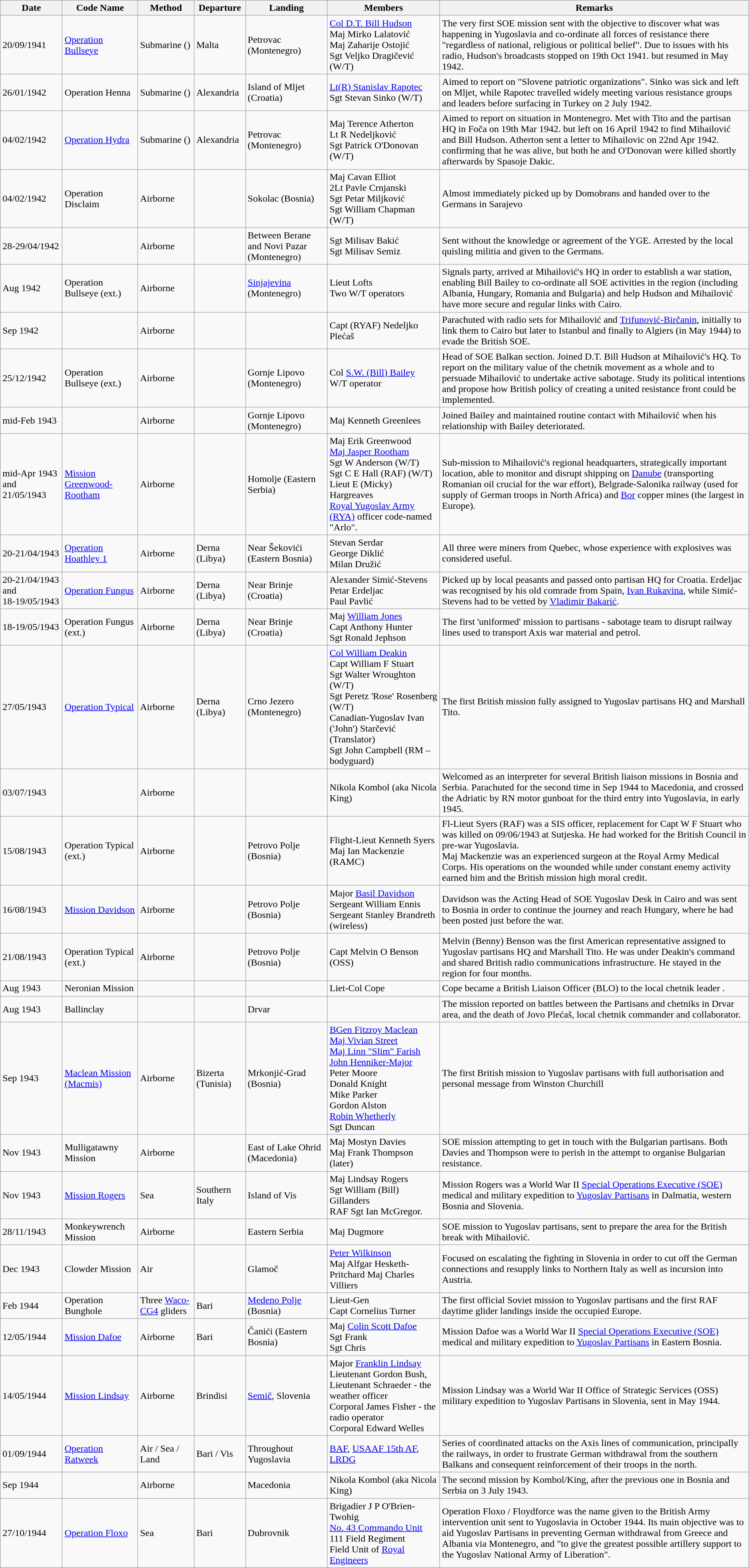<table class="wikitable">
<tr>
<th>Date</th>
<th>Code Name</th>
<th>Method</th>
<th>Departure</th>
<th>Landing</th>
<th>Members</th>
<th>Remarks</th>
</tr>
<tr>
<td>20/09/1941</td>
<td><a href='#'>Operation Bullseye</a></td>
<td>Submarine ()</td>
<td>Malta</td>
<td>Petrovac (Montenegro)</td>
<td style="width: 180px;"><a href='#'>Col D.T. Bill Hudson</a><br>Maj Mirko Lalatović<br>Maj Zaharije Ostojić<br>Sgt Veljko Dragičević (W/T)</td>
<td>The very first SOE mission sent with the objective to discover what was happening in Yugoslavia and co-ordinate all forces of resistance there "regardless of national, religious or political belief".  Due to issues with his radio, Hudson's broadcasts stopped on 19th Oct 1941. but resumed in May 1942.</td>
</tr>
<tr>
<td>26/01/1942</td>
<td>Operation Henna</td>
<td>Submarine ()</td>
<td>Alexandria</td>
<td>Island of Mljet (Croatia)</td>
<td><a href='#'>Lt(R) Stanislav Rapotec</a><br>Sgt Stevan Sinko (W/T)</td>
<td>Aimed to report on "Slovene patriotic organizations".  Sinko was sick and left on Mljet, while Rapotec travelled widely meeting various resistance groups and leaders before surfacing in Turkey on 2 July 1942.</td>
</tr>
<tr>
<td>04/02/1942</td>
<td><a href='#'>Operation Hydra</a></td>
<td>Submarine ()</td>
<td>Alexandria</td>
<td>Petrovac (Montenegro)</td>
<td>Maj Terence Atherton<br>Lt R Nedeljković<br>Sgt Patrick O'Donovan (W/T)</td>
<td>Aimed to report on situation in Montenegro.  Met with Tito and the partisan HQ in Foča on 19th Mar 1942. but left on 16 April 1942 to find Mihailović and Bill Hudson.  Atherton sent a letter to Mihailovic on 22nd Apr 1942. confirming that he was alive, but both he and O'Donovan were killed shortly afterwards by Spasoje Dakic.</td>
</tr>
<tr>
<td>04/02/1942</td>
<td>Operation Disclaim</td>
<td>Airborne</td>
<td></td>
<td>Sokolac (Bosnia)</td>
<td>Maj Cavan Elliot<br>2Lt Pavle Crnjanski<br>Sgt Petar Miljković<br>Sgt William Chapman (W/T)</td>
<td>Almost immediately picked up by Domobrans and handed over to the Germans in Sarajevo</td>
</tr>
<tr>
<td>28-29/04/1942</td>
<td></td>
<td>Airborne</td>
<td></td>
<td>Between Berane and Novi Pazar (Montenegro)</td>
<td>Sgt Milisav Bakić<br>Sgt Milisav Semiz</td>
<td>Sent without the knowledge or agreement of the YGE.  Arrested by the local quisling militia and given to the Germans.</td>
</tr>
<tr>
<td>Aug 1942</td>
<td>Operation Bullseye (ext.)</td>
<td>Airborne</td>
<td></td>
<td><a href='#'>Sinjajevina</a> (Montenegro)</td>
<td>Lieut Lofts<br>Two W/T operators</td>
<td>Signals party, arrived at Mihailović's HQ in order to establish a war station, enabling Bill Bailey to co-ordinate all SOE activities in the region (including Albania, Hungary, Romania and Bulgaria) and help Hudson and Mihailović have more secure and regular links with Cairo.</td>
</tr>
<tr>
<td>Sep 1942</td>
<td></td>
<td>Airborne</td>
<td></td>
<td></td>
<td>Capt (RYAF) Nedeljko Plećaš</td>
<td>Parachuted with radio sets for Mihailović and <a href='#'>Trifunović-Birčanin</a>, initially to link them to Cairo but later to Istanbul and finally to Algiers (in May 1944) to evade the British SOE.</td>
</tr>
<tr>
<td>25/12/1942</td>
<td>Operation Bullseye (ext.)</td>
<td>Airborne</td>
<td></td>
<td>Gornje Lipovo (Montenegro)</td>
<td>Col <a href='#'>S.W. (Bill) Bailey</a><br>W/T operator</td>
<td>Head of SOE Balkan section.  Joined D.T. Bill Hudson at Mihailović's HQ.  To report on the military value of the chetnik movement as a whole and to persuade Mihailović to undertake active sabotage.  Study its political intentions and propose how British policy of creating a united resistance front could be implemented.</td>
</tr>
<tr>
<td>mid-Feb 1943</td>
<td></td>
<td>Airborne</td>
<td></td>
<td>Gornje Lipovo (Montenegro)</td>
<td>Maj Kenneth Greenlees</td>
<td>Joined Bailey and maintained routine contact with Mihailović when his relationship with Bailey deteriorated.</td>
</tr>
<tr>
<td>mid-Apr 1943 and 21/05/1943</td>
<td><a href='#'>Mission Greenwood-Rootham</a></td>
<td>Airborne</td>
<td></td>
<td>Homolje (Eastern Serbia)</td>
<td>Maj Erik Greenwood<br><a href='#'>Maj Jasper Rootham</a><br>Sgt W Anderson (W/T)<br>Sgt C E Hall (RAF) (W/T) Lieut E (Micky) Hargreaves<br><a href='#'>Royal Yugoslav Army (RYA)</a> officer code-named "Arlo".</td>
<td>Sub-mission to Mihailović's regional headquarters, strategically important location, able to monitor and disrupt shipping on <a href='#'>Danube</a> (transporting Romanian oil crucial for the war effort), Belgrade-Salonika railway (used for supply of German troops in North Africa) and <a href='#'>Bor</a> copper mines (the largest in Europe).</td>
</tr>
<tr>
<td>20-21/04/1943</td>
<td><a href='#'>Operation Hoathley 1</a></td>
<td>Airborne</td>
<td>Derna (Libya)</td>
<td>Near Šekovići (Eastern Bosnia)</td>
<td>Stevan Serdar<br>George Diklić<br>Milan Družić</td>
<td>All three were miners from Quebec, whose experience with explosives was considered useful.</td>
</tr>
<tr>
<td>20-21/04/1943<br>and<br>18-19/05/1943</td>
<td><a href='#'>Operation Fungus</a></td>
<td>Airborne</td>
<td>Derna (Libya)</td>
<td>Near Brinje (Croatia)</td>
<td>Alexander Simić-Stevens<br>Petar Erdeljac<br>Paul Pavlić</td>
<td>Picked up by local peasants and passed onto partisan HQ for Croatia.  Erdeljac was recognised by his old comrade from Spain, <a href='#'>Ivan Rukavina</a>, while Simić-Stevens had to be vetted by <a href='#'>Vladimir Bakarić</a>.</td>
</tr>
<tr>
<td>18-19/05/1943</td>
<td>Operation Fungus (ext.)</td>
<td>Airborne</td>
<td>Derna (Libya)</td>
<td>Near Brinje (Croatia)</td>
<td>Maj <a href='#'>William Jones</a><br>Capt Anthony Hunter<br>Sgt Ronald Jephson</td>
<td>The first 'uniformed' mission to partisans - sabotage team to disrupt railway lines used to transport Axis war material and petrol.</td>
</tr>
<tr>
<td>27/05/1943</td>
<td><a href='#'>Operation Typical</a></td>
<td>Airborne</td>
<td>Derna (Libya)</td>
<td>Crno Jezero (Montenegro)</td>
<td><a href='#'>Col William Deakin</a><br>Capt William F Stuart<br>Sgt Walter Wroughton (W/T)<br>Sgt Peretz 'Rose' Rosenberg  (W/T)<br>Canadian-Yugoslav Ivan ('John') Starčević (Translator)<br>Sgt John Campbell (RM – bodyguard)</td>
<td>The first British mission fully assigned to Yugoslav partisans HQ and Marshall Tito.</td>
</tr>
<tr>
<td>03/07/1943</td>
<td></td>
<td>Airborne</td>
<td></td>
<td></td>
<td>Nikola Kombol (aka Nicola King)</td>
<td>Welcomed as an interpreter for several British liaison missions in Bosnia and Serbia.  Parachuted for the second time in Sep 1944 to Macedonia, and crossed the Adriatic by RN motor gunboat for the third entry into Yugoslavia, in early 1945.</td>
</tr>
<tr>
<td>15/08/1943</td>
<td>Operation Typical (ext.)</td>
<td>Airborne</td>
<td></td>
<td>Petrovo Polje (Bosnia)</td>
<td>Flight-Lieut Kenneth Syers<br>Maj Ian Mackenzie (RAMC)</td>
<td>Fl-Lieut Syers (RAF) was a SIS officer, replacement for Capt W F Stuart who was killed on 09/06/1943 at Sutjeska.  He had worked for the British Council in pre-war Yugoslavia.<br>Maj Mackenzie was an experienced surgeon at the Royal Army Medical Corps.  His operations on the wounded while under constant enemy activity earned him and the British mission high moral credit.</td>
</tr>
<tr>
<td>16/08/1943</td>
<td><a href='#'>Mission Davidson</a></td>
<td>Airborne</td>
<td></td>
<td>Petrovo Polje<br>(Bosnia)</td>
<td>Major <a href='#'>Basil Davidson</a><br>Sergeant William Ennis Sergeant Stanley Brandreth (wireless)</td>
<td>Davidson was the Acting Head of SOE Yugoslav Desk in Cairo and was sent to Bosnia in order to continue the journey and reach Hungary, where he had been posted just before the war.</td>
</tr>
<tr>
<td>21/08/1943</td>
<td>Operation Typical (ext.)</td>
<td>Airborne</td>
<td></td>
<td>Petrovo Polje (Bosnia)</td>
<td>Capt Melvin O Benson (OSS)</td>
<td>Melvin (Benny) Benson was the first American representative assigned to Yugoslav partisans HQ and Marshall Tito.  He was under Deakin's command and shared British radio communications infrastructure.  He stayed in the region for four months.</td>
</tr>
<tr>
<td>Aug 1943</td>
<td>Neronian Mission</td>
<td></td>
<td></td>
<td></td>
<td>Liet-Col Cope</td>
<td>Cope became a British Liaison Officer (BLO) to the local chetnik leader .</td>
</tr>
<tr>
<td>Aug 1943</td>
<td>Ballinclay</td>
<td></td>
<td></td>
<td>Drvar</td>
<td></td>
<td>The mission reported on battles between the Partisans and chetniks in Drvar area, and the death of Jovo Plećaš, local chetnik commander and collaborator.</td>
</tr>
<tr>
<td>Sep 1943</td>
<td><a href='#'>Maclean Mission (Macmis)</a></td>
<td>Airborne</td>
<td>Bizerta (Tunisia)</td>
<td>Mrkonjić-Grad (Bosnia)</td>
<td><a href='#'>BGen Fitzroy Maclean</a><br><a href='#'>Maj Vivian Street</a><br><a href='#'>Maj Linn "Slim" Farish</a><br><a href='#'>John Henniker-Major</a><br>Peter Moore<br>Donald Knight<br>Mike Parker<br>Gordon Alston<br><a href='#'>Robin Whetherly</a><br>Sgt Duncan</td>
<td>The first British mission to Yugoslav partisans with full authorisation and personal message from Winston Churchill</td>
</tr>
<tr>
<td>Nov 1943</td>
<td>Mulligatawny Mission</td>
<td>Airborne</td>
<td></td>
<td>East of Lake Ohrid (Macedonia)</td>
<td>Maj Mostyn Davies<br>Maj Frank Thompson (later)</td>
<td>SOE mission attempting to get in touch with the Bulgarian partisans.  Both Davies and Thompson were to perish in the attempt to organise Bulgarian resistance.</td>
</tr>
<tr>
<td>Nov 1943</td>
<td><a href='#'>Mission Rogers</a></td>
<td>Sea</td>
<td>Southern Italy</td>
<td>Island of Vis</td>
<td>Maj Lindsay Rogers<br>Sgt William (Bill) Gillanders<br>RAF Sgt Ian McGregor.</td>
<td>Mission Rogers was a World War II <a href='#'>Special Operations Executive (SOE)</a> medical and military expedition to <a href='#'>Yugoslav Partisans</a> in Dalmatia, western Bosnia and Slovenia.</td>
</tr>
<tr>
<td>28/11/1943</td>
<td>Monkeywrench Mission</td>
<td>Airborne</td>
<td></td>
<td>Eastern Serbia</td>
<td>Maj Dugmore</td>
<td>SOE mission to Yugoslav partisans, sent to prepare the area for the British break with Mihailović.</td>
</tr>
<tr>
<td>Dec 1943</td>
<td>Clowder Mission</td>
<td>Air</td>
<td></td>
<td>Glamoč</td>
<td><a href='#'>Peter Wilkinson</a><br>Maj Alfgar Hesketh-Pritchard
Maj Charles Villiers</td>
<td>Focused on escalating the fighting in Slovenia in order to cut off the German connections and resupply links to Northern Italy as well as incursion into Austria.</td>
</tr>
<tr>
<td>Feb 1944</td>
<td>Operation Bunghole</td>
<td>Three <a href='#'>Waco-CG4</a> gliders</td>
<td>Bari</td>
<td><a href='#'>Medeno Polje</a> (Bosnia)</td>
<td>Lieut-Gen <br>Capt Cornelius Turner</td>
<td>The first official Soviet mission to Yugoslav partisans and the first RAF daytime glider landings inside the occupied Europe.</td>
</tr>
<tr>
<td>12/05/1944</td>
<td><a href='#'>Mission Dafoe</a></td>
<td>Airborne</td>
<td>Bari</td>
<td>Čanići (Eastern Bosnia)</td>
<td>Maj <a href='#'>Colin Scott Dafoe</a><br>Sgt Frank<br>Sgt Chris</td>
<td>Mission Dafoe was a World War II <a href='#'>Special Operations Executive (SOE)</a> medical and military expedition to <a href='#'>Yugoslav Partisans</a> in Eastern Bosnia.</td>
</tr>
<tr>
<td>14/05/1944</td>
<td><a href='#'>Mission Lindsay</a></td>
<td>Airborne</td>
<td>Brindisi</td>
<td><a href='#'>Semič</a>, Slovenia</td>
<td>Major <a href='#'>Franklin Lindsay</a><br>Lieutenant Gordon Bush,<br>Lieutenant Schraeder - the weather officer<br>Corporal James Fisher - the radio operator<br>Corporal Edward Welles</td>
<td>Mission Lindsay was a World War II Office of Strategic Services (OSS) military expedition to Yugoslav Partisans in Slovenia, sent in May 1944.</td>
</tr>
<tr>
<td>01/09/1944</td>
<td><a href='#'>Operation Ratweek</a></td>
<td>Air / Sea / Land</td>
<td>Bari / Vis</td>
<td>Throughout Yugoslavia</td>
<td><a href='#'>BAF</a>, <a href='#'>USAAF 15th AF</a>, <a href='#'>LRDG</a></td>
<td>Series of coordinated attacks on the Axis lines of communication, principally the railways, in order to frustrate German withdrawal from the southern Balkans and consequent reinforcement of their troops in the north.</td>
</tr>
<tr>
<td>Sep 1944</td>
<td></td>
<td>Airborne</td>
<td></td>
<td>Macedonia</td>
<td>Nikola Kombol (aka Nicola King)</td>
<td>The second mission by Kombol/King, after the previous one in Bosnia and Serbia on 3 July 1943.</td>
</tr>
<tr>
<td>27/10/1944</td>
<td><a href='#'>Operation Floxo</a></td>
<td>Sea</td>
<td>Bari</td>
<td>Dubrovnik</td>
<td>Brigadier J P O'Brien-Twohig<br><a href='#'>No. 43 Commando Unit</a><br>111 Field Regiment<br>Field Unit of <a href='#'>Royal Engineers</a></td>
<td>Operation Floxo / Floydforce was the name given to the British Army intervention unit sent to Yugoslavia in October 1944. Its main objective was to aid Yugoslav Partisans in preventing German withdrawal from Greece and Albania via Montenegro, and "to give the greatest possible artillery support to the Yugoslav National Army of Liberation".</td>
</tr>
</table>
